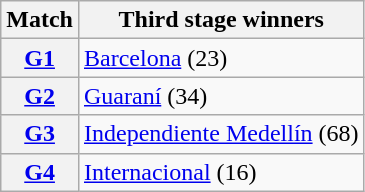<table class="wikitable">
<tr>
<th>Match</th>
<th>Third stage winners</th>
</tr>
<tr>
<th><a href='#'>G1</a></th>
<td> <a href='#'>Barcelona</a> (23)</td>
</tr>
<tr>
<th><a href='#'>G2</a></th>
<td> <a href='#'>Guaraní</a> (34)</td>
</tr>
<tr>
<th><a href='#'>G3</a></th>
<td> <a href='#'>Independiente Medellín</a> (68)</td>
</tr>
<tr>
<th><a href='#'>G4</a></th>
<td> <a href='#'>Internacional</a> (16)</td>
</tr>
</table>
